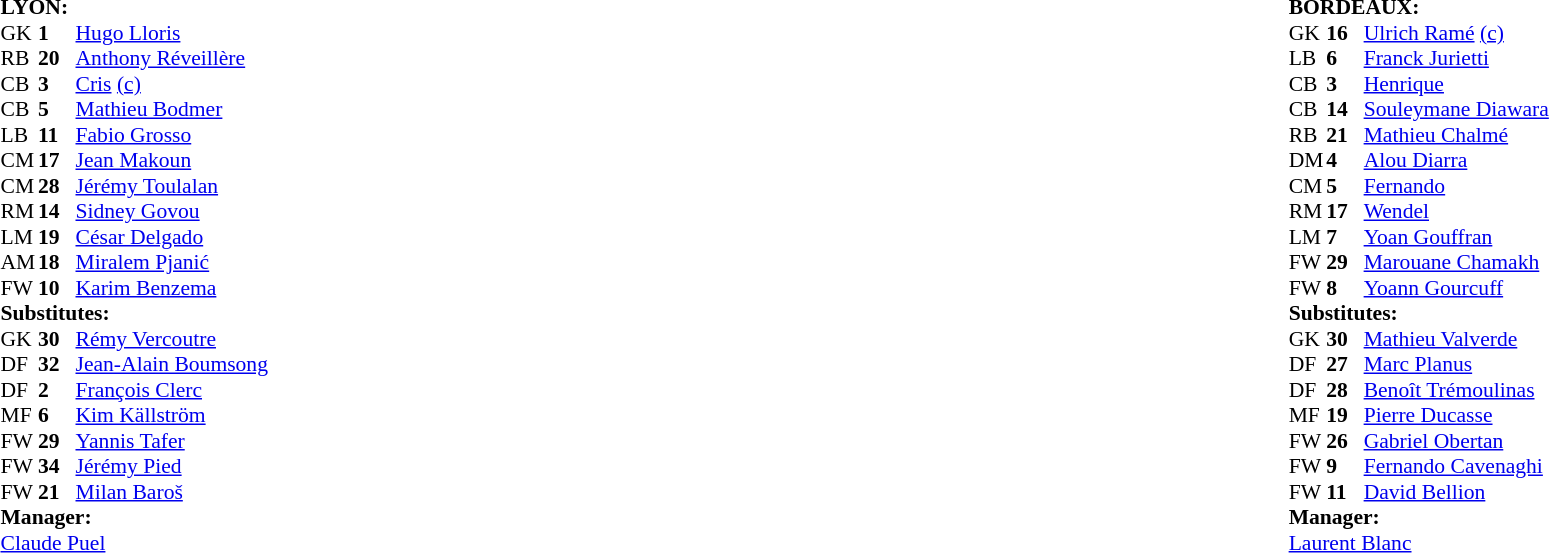<table width="100%">
<tr>
<td valign="top" width="50%"><br><table style="font-size: 90%" cellspacing="0" cellpadding="0">
<tr>
<td colspan="4"><strong>LYON:</strong></td>
</tr>
<tr>
<th width=25></th>
<th width=25></th>
</tr>
<tr>
<td>GK</td>
<td><strong>1</strong></td>
<td> <a href='#'>Hugo Lloris</a></td>
</tr>
<tr>
<td>RB</td>
<td><strong>20</strong></td>
<td> <a href='#'>Anthony Réveillère</a></td>
</tr>
<tr>
<td>CB</td>
<td><strong>3</strong></td>
<td> <a href='#'>Cris</a> <a href='#'>(c)</a></td>
</tr>
<tr>
<td>CB</td>
<td><strong>5</strong></td>
<td> <a href='#'>Mathieu Bodmer</a></td>
<td></td>
<td></td>
</tr>
<tr>
<td>LB</td>
<td><strong>11</strong></td>
<td> <a href='#'>Fabio Grosso</a></td>
</tr>
<tr>
<td>CM</td>
<td><strong>17</strong></td>
<td> <a href='#'>Jean Makoun</a></td>
</tr>
<tr>
<td>CM</td>
<td><strong>28</strong></td>
<td> <a href='#'>Jérémy Toulalan</a></td>
<td></td>
<td></td>
</tr>
<tr>
<td>RM</td>
<td><strong>14</strong></td>
<td> <a href='#'>Sidney Govou</a></td>
</tr>
<tr>
<td>LM</td>
<td><strong>19</strong></td>
<td> <a href='#'>César Delgado</a></td>
<td></td>
<td></td>
</tr>
<tr>
<td>AM</td>
<td><strong>18</strong></td>
<td> <a href='#'>Miralem Pjanić</a></td>
<td></td>
<td></td>
</tr>
<tr>
<td>FW</td>
<td><strong>10</strong></td>
<td> <a href='#'>Karim Benzema</a></td>
</tr>
<tr>
<td colspan=3><strong>Substitutes:</strong></td>
</tr>
<tr>
<td>GK</td>
<td><strong>30</strong></td>
<td> <a href='#'>Rémy Vercoutre</a></td>
</tr>
<tr>
<td>DF</td>
<td><strong>32</strong></td>
<td> <a href='#'>Jean-Alain Boumsong</a></td>
</tr>
<tr>
<td>DF</td>
<td><strong>2</strong></td>
<td> <a href='#'>François Clerc</a></td>
</tr>
<tr>
<td>MF</td>
<td><strong>6</strong></td>
<td> <a href='#'>Kim Källström</a></td>
<td></td>
<td></td>
</tr>
<tr>
<td>FW</td>
<td><strong>29</strong></td>
<td> <a href='#'>Yannis Tafer</a></td>
</tr>
<tr>
<td>FW</td>
<td><strong>34</strong></td>
<td> <a href='#'>Jérémy Pied</a></td>
</tr>
<tr>
<td>FW</td>
<td><strong>21</strong></td>
<td> <a href='#'>Milan Baroš</a></td>
<td></td>
<td></td>
</tr>
<tr>
<td colspan=3><strong>Manager:</strong></td>
</tr>
<tr>
<td colspan=4> <a href='#'>Claude Puel</a></td>
</tr>
</table>
</td>
<td valign="top"></td>
<td valign="top" width="50%"><br><table style="font-size: 90%" cellspacing="0" cellpadding="0" align=center>
<tr>
<td colspan="4"><strong>BORDEAUX:</strong></td>
</tr>
<tr>
<th width=25></th>
<th width=25></th>
</tr>
<tr>
<td>GK</td>
<td><strong>16</strong></td>
<td> <a href='#'>Ulrich Ramé</a> <a href='#'>(c)</a></td>
</tr>
<tr>
<td>LB</td>
<td><strong>6</strong></td>
<td> <a href='#'>Franck Jurietti</a></td>
</tr>
<tr>
<td>CB</td>
<td><strong>3</strong></td>
<td> <a href='#'>Henrique</a></td>
<td></td>
<td></td>
</tr>
<tr>
<td>CB</td>
<td><strong>14</strong></td>
<td> <a href='#'>Souleymane Diawara</a></td>
</tr>
<tr>
<td>RB</td>
<td><strong>21</strong></td>
<td> <a href='#'>Mathieu Chalmé</a></td>
</tr>
<tr>
<td>DM</td>
<td><strong>4</strong></td>
<td> <a href='#'>Alou Diarra</a></td>
<td></td>
<td></td>
</tr>
<tr>
<td>CM</td>
<td><strong>5</strong></td>
<td> <a href='#'>Fernando</a></td>
<td></td>
<td></td>
</tr>
<tr>
<td>RM</td>
<td><strong>17</strong></td>
<td> <a href='#'>Wendel</a></td>
</tr>
<tr>
<td>LM</td>
<td><strong>7</strong></td>
<td> <a href='#'>Yoan Gouffran</a></td>
<td></td>
<td></td>
</tr>
<tr>
<td>FW</td>
<td><strong>29</strong></td>
<td> <a href='#'>Marouane Chamakh</a></td>
<td></td>
<td></td>
</tr>
<tr>
<td>FW</td>
<td><strong>8</strong></td>
<td> <a href='#'>Yoann Gourcuff</a></td>
</tr>
<tr>
<td colspan=3><strong>Substitutes:</strong></td>
</tr>
<tr>
<td>GK</td>
<td><strong>30</strong></td>
<td> <a href='#'>Mathieu Valverde</a></td>
</tr>
<tr>
<td>DF</td>
<td><strong>27</strong></td>
<td> <a href='#'>Marc Planus</a></td>
</tr>
<tr>
<td>DF</td>
<td><strong>28</strong></td>
<td> <a href='#'>Benoît Trémoulinas</a></td>
</tr>
<tr>
<td>MF</td>
<td><strong>19</strong></td>
<td> <a href='#'>Pierre Ducasse</a></td>
</tr>
<tr>
<td>FW</td>
<td><strong>26</strong></td>
<td> <a href='#'>Gabriel Obertan</a></td>
<td></td>
<td></td>
</tr>
<tr>
<td>FW</td>
<td><strong>9</strong></td>
<td> <a href='#'>Fernando Cavenaghi</a></td>
<td></td>
<td></td>
</tr>
<tr>
<td>FW</td>
<td><strong>11</strong></td>
<td> <a href='#'>David Bellion</a></td>
<td></td>
<td></td>
</tr>
<tr>
<td colspan=3><strong>Manager:</strong></td>
</tr>
<tr>
<td colspan=4> <a href='#'>Laurent Blanc</a></td>
</tr>
<tr>
</tr>
</table>
</td>
</tr>
</table>
